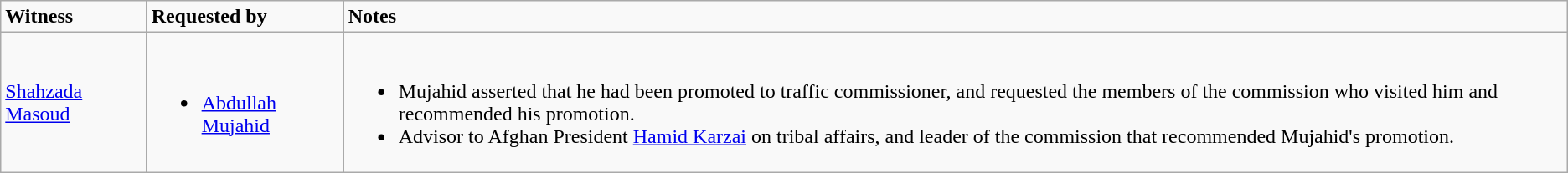<table class="wikitable">
<tr>
<td><strong>Witness</strong></td>
<td><strong>Requested by</strong></td>
<td><strong>Notes</strong></td>
</tr>
<tr>
<td><a href='#'>Shahzada Masoud</a></td>
<td><br><ul><li><a href='#'>Abdullah Mujahid</a></li></ul></td>
<td><br><ul><li>Mujahid asserted that he had been promoted to traffic commissioner, and requested the members of the commission who visited him and recommended his promotion.</li><li>Advisor to Afghan President <a href='#'>Hamid Karzai</a> on tribal affairs, and leader of the commission that recommended Mujahid's promotion.</li></ul></td>
</tr>
</table>
